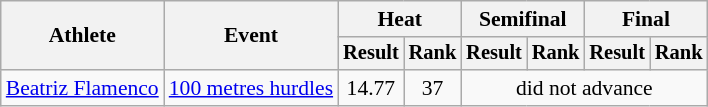<table class="wikitable" style="font-size:90%">
<tr>
<th rowspan="2">Athlete</th>
<th rowspan="2">Event</th>
<th colspan="2">Heat</th>
<th colspan="2">Semifinal</th>
<th colspan="2">Final</th>
</tr>
<tr style="font-size:95%">
<th>Result</th>
<th>Rank</th>
<th>Result</th>
<th>Rank</th>
<th>Result</th>
<th>Rank</th>
</tr>
<tr style=text-align:center>
<td style=text-align:left><a href='#'>Beatriz Flamenco</a></td>
<td style=text-align:left><a href='#'>100 metres hurdles</a></td>
<td>14.77</td>
<td>37</td>
<td colspan=4>did not advance</td>
</tr>
</table>
